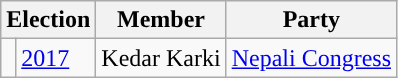<table class="wikitable">
<tr>
<th colspan="2">Election</th>
<th>Member</th>
<th>Party</th>
</tr>
<tr>
<td style="background-color:"></td>
<td><a href='#'>2017</a></td>
<td>Kedar Karki</td>
<td><a href='#'>Nepali Congress</a></td>
</tr>
</table>
